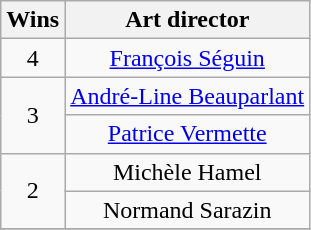<table class="wikitable" style="text-align:center;">
<tr>
<th scope="col" width="17">Wins</th>
<th scope="col" align="center">Art director</th>
</tr>
<tr>
<td rowspan="1" style="text-align:center;">4</td>
<td><a href='#'>François Séguin</a></td>
</tr>
<tr>
<td rowspan="2" style="text-align:center;">3</td>
<td><a href='#'>André-Line Beauparlant</a></td>
</tr>
<tr>
<td><a href='#'>Patrice Vermette</a></td>
</tr>
<tr>
<td rowspan="2" style="text-align:center;">2</td>
<td>Michèle Hamel</td>
</tr>
<tr>
<td>Normand Sarazin</td>
</tr>
<tr>
</tr>
</table>
